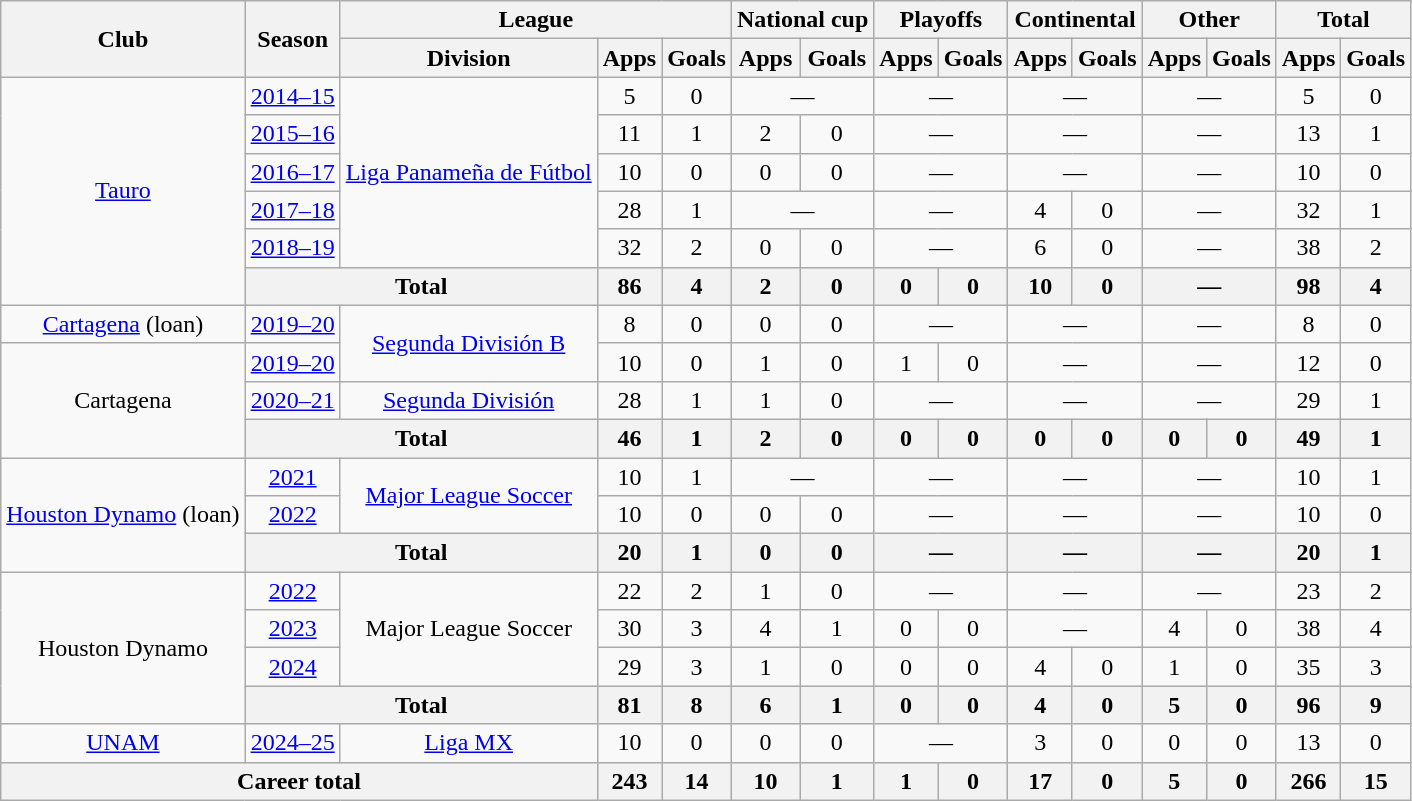<table class="wikitable" style="text-align: center;">
<tr>
<th rowspan="2">Club</th>
<th rowspan="2">Season</th>
<th colspan="3">League</th>
<th colspan="2">National cup</th>
<th colspan="2">Playoffs</th>
<th colspan="2">Continental</th>
<th colspan="2">Other</th>
<th colspan="2">Total</th>
</tr>
<tr>
<th>Division</th>
<th>Apps</th>
<th>Goals</th>
<th>Apps</th>
<th>Goals</th>
<th>Apps</th>
<th>Goals</th>
<th>Apps</th>
<th>Goals</th>
<th>Apps</th>
<th>Goals</th>
<th>Apps</th>
<th>Goals</th>
</tr>
<tr>
<td rowspan="6"><a href='#'>Tauro</a></td>
<td><a href='#'>2014–15</a></td>
<td rowspan="5"><a href='#'>Liga Panameña de Fútbol</a></td>
<td>5</td>
<td>0</td>
<td colspan="2">—</td>
<td colspan="2">—</td>
<td colspan="2">—</td>
<td colspan="2">—</td>
<td>5</td>
<td>0</td>
</tr>
<tr>
<td><a href='#'>2015–16</a></td>
<td>11</td>
<td>1</td>
<td>2</td>
<td>0</td>
<td colspan="2">—</td>
<td colspan="2">—</td>
<td colspan="2">—</td>
<td>13</td>
<td>1</td>
</tr>
<tr>
<td><a href='#'>2016–17</a></td>
<td>10</td>
<td>0</td>
<td>0</td>
<td>0</td>
<td colspan="2">—</td>
<td colspan="2">—</td>
<td colspan="2">—</td>
<td>10</td>
<td>0</td>
</tr>
<tr>
<td><a href='#'>2017–18</a></td>
<td>28</td>
<td>1</td>
<td colspan="2">—</td>
<td colspan="2">—</td>
<td>4</td>
<td>0</td>
<td colspan="2">—</td>
<td>32</td>
<td>1</td>
</tr>
<tr>
<td><a href='#'>2018–19</a></td>
<td>32</td>
<td>2</td>
<td>0</td>
<td>0</td>
<td colspan="2">—</td>
<td>6</td>
<td>0</td>
<td colspan="2">—</td>
<td>38</td>
<td>2</td>
</tr>
<tr>
<th colspan="2">Total</th>
<th>86</th>
<th>4</th>
<th>2</th>
<th>0</th>
<th>0</th>
<th>0</th>
<th>10</th>
<th>0</th>
<th colspan="2">—</th>
<th>98</th>
<th>4</th>
</tr>
<tr>
<td><a href='#'>Cartagena</a> (loan)</td>
<td><a href='#'>2019–20</a></td>
<td rowspan="2"><a href='#'>Segunda División B</a></td>
<td>8</td>
<td>0</td>
<td>0</td>
<td>0</td>
<td colspan="2">—</td>
<td colspan="2">—</td>
<td colspan="2">—</td>
<td>8</td>
<td>0</td>
</tr>
<tr>
<td rowspan="3">Cartagena</td>
<td><a href='#'>2019–20</a></td>
<td>10</td>
<td>0</td>
<td>1</td>
<td>0</td>
<td>1</td>
<td>0</td>
<td colspan="2">—</td>
<td colspan="2">—</td>
<td>12</td>
<td>0</td>
</tr>
<tr>
<td><a href='#'>2020–21</a></td>
<td><a href='#'>Segunda División</a></td>
<td>28</td>
<td>1</td>
<td>1</td>
<td>0</td>
<td colspan="2">—</td>
<td colspan="2">—</td>
<td colspan="2">—</td>
<td>29</td>
<td>1</td>
</tr>
<tr>
<th colspan="2">Total</th>
<th>46</th>
<th>1</th>
<th>2</th>
<th>0</th>
<th>0</th>
<th>0</th>
<th>0</th>
<th>0</th>
<th>0</th>
<th>0</th>
<th>49</th>
<th>1</th>
</tr>
<tr>
<td rowspan="3"><a href='#'>Houston Dynamo</a> (loan)</td>
<td><a href='#'>2021</a></td>
<td rowspan="2"><a href='#'>Major League Soccer</a></td>
<td>10</td>
<td>1</td>
<td colspan="2">—</td>
<td colspan="2">—</td>
<td colspan="2">—</td>
<td colspan="2">—</td>
<td>10</td>
<td>1</td>
</tr>
<tr>
<td><a href='#'>2022</a></td>
<td>10</td>
<td>0</td>
<td>0</td>
<td>0</td>
<td colspan="2">—</td>
<td colspan="2">—</td>
<td colspan="2">—</td>
<td>10</td>
<td>0</td>
</tr>
<tr>
<th colspan="2">Total</th>
<th>20</th>
<th>1</th>
<th>0</th>
<th>0</th>
<th colspan="2">—</th>
<th colspan="2">—</th>
<th colspan="2">—</th>
<th>20</th>
<th>1</th>
</tr>
<tr>
<td rowspan="4">Houston Dynamo</td>
<td><a href='#'>2022</a></td>
<td rowspan="3">Major League Soccer</td>
<td>22</td>
<td>2</td>
<td>1</td>
<td>0</td>
<td colspan="2">—</td>
<td colspan="2">—</td>
<td colspan="2">—</td>
<td>23</td>
<td>2</td>
</tr>
<tr>
<td><a href='#'>2023</a></td>
<td>30</td>
<td>3</td>
<td>4</td>
<td>1</td>
<td>0</td>
<td>0</td>
<td colspan="2">—</td>
<td>4</td>
<td>0</td>
<td>38</td>
<td>4</td>
</tr>
<tr>
<td><a href='#'>2024</a></td>
<td>29</td>
<td>3</td>
<td>1</td>
<td>0</td>
<td>0</td>
<td>0</td>
<td>4</td>
<td>0</td>
<td>1</td>
<td>0</td>
<td>35</td>
<td>3</td>
</tr>
<tr>
<th colspan="2">Total</th>
<th>81</th>
<th>8</th>
<th>6</th>
<th>1</th>
<th>0</th>
<th>0</th>
<th>4</th>
<th>0</th>
<th>5</th>
<th>0</th>
<th>96</th>
<th>9</th>
</tr>
<tr>
<td><a href='#'>UNAM</a></td>
<td><a href='#'>2024–25</a></td>
<td><a href='#'>Liga MX</a></td>
<td>10</td>
<td>0</td>
<td>0</td>
<td>0</td>
<td colspan="2">—</td>
<td>3</td>
<td>0</td>
<td>0</td>
<td>0</td>
<td>13</td>
<td>0</td>
</tr>
<tr>
<th colspan="3">Career total</th>
<th>243</th>
<th>14</th>
<th>10</th>
<th>1</th>
<th>1</th>
<th>0</th>
<th>17</th>
<th>0</th>
<th>5</th>
<th>0</th>
<th>266</th>
<th>15</th>
</tr>
</table>
